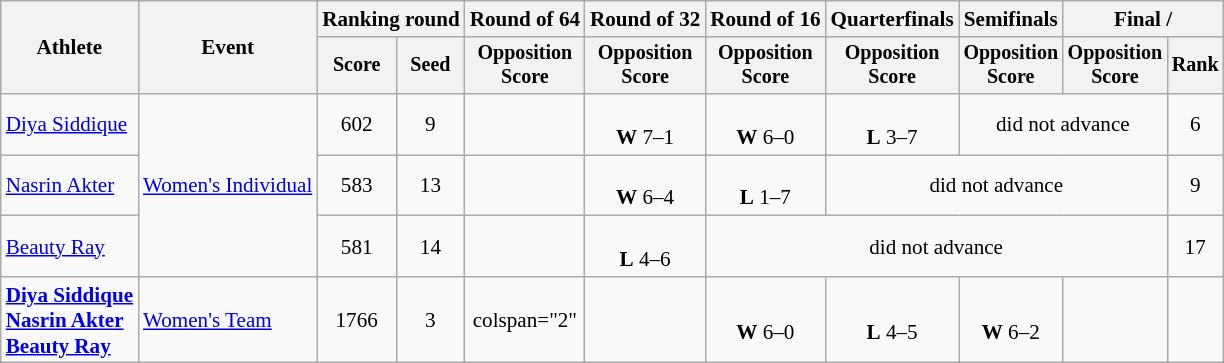<table class=wikitable style=font-size:88%;text-align:center>
<tr>
<th rowspan=2>Athlete</th>
<th rowspan=2>Event</th>
<th colspan=2>Ranking round</th>
<th>Round of 64</th>
<th>Round of 32</th>
<th>Round of 16</th>
<th>Quarterfinals</th>
<th>Semifinals</th>
<th colspan=2>Final / </th>
</tr>
<tr style=font-size:95%>
<th>Score</th>
<th>Seed</th>
<th>Opposition<br>Score</th>
<th>Opposition<br>Score</th>
<th>Opposition<br>Score</th>
<th>Opposition<br>Score</th>
<th>Opposition<br>Score</th>
<th>Opposition<br>Score</th>
<th>Rank</th>
</tr>
<tr>
<td align=left><a href='#'>Diya Siddique</a></td>
<td align=left rowspan=3><a href='#'>Women's Individual</a></td>
<td>602</td>
<td>9</td>
<td></td>
<td><br><strong>W</strong> 7–1</td>
<td><br><strong>W</strong> 6–0</td>
<td><br><strong>L</strong> 3–7</td>
<td colspan="2">did not advance</td>
<td>6</td>
</tr>
<tr>
<td align=left><a href='#'>Nasrin Akter</a></td>
<td>583</td>
<td>13</td>
<td></td>
<td><br><strong>W</strong> 6–4</td>
<td><br><strong>L</strong> 1–7</td>
<td colspan="3">did not advance</td>
<td>9</td>
</tr>
<tr>
<td align=left><a href='#'>Beauty Ray</a></td>
<td>581</td>
<td>14</td>
<td></td>
<td><br><strong>L</strong> 4–6</td>
<td colspan="4">did not advance</td>
<td>17</td>
</tr>
<tr>
<td align=left><strong><a href='#'>Diya Siddique</a><br><a href='#'>Nasrin Akter</a><br><a href='#'>Beauty Ray</a></strong></td>
<td align=left><a href='#'>Women's Team</a></td>
<td>1766</td>
<td>3</td>
<td>colspan="2" </td>
<td></td>
<td><br><strong>W</strong> 6–0</td>
<td><br><strong>L</strong> 4–5</td>
<td><br><strong>W</strong> 6–2</td>
<td></td>
</tr>
</table>
